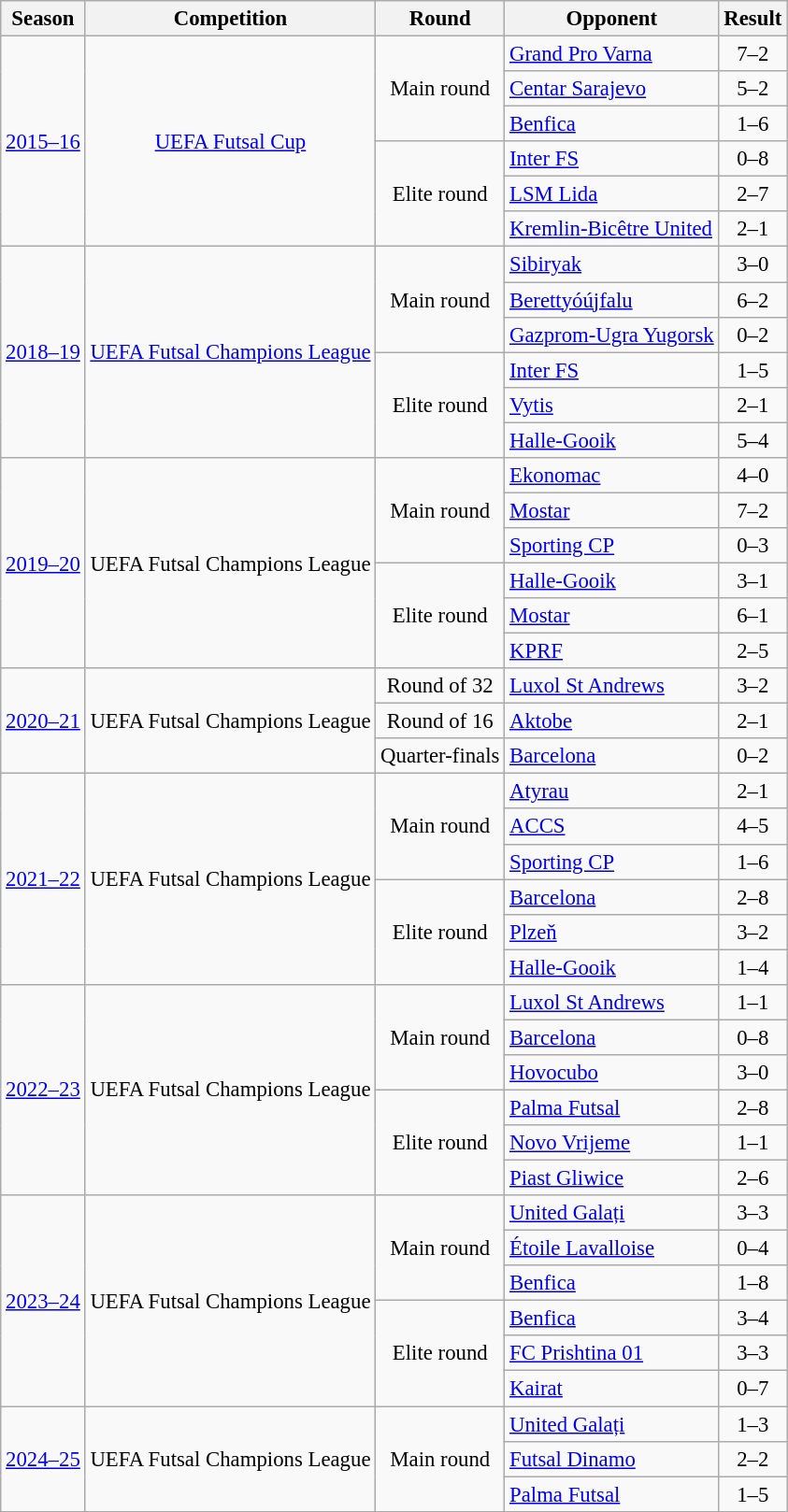<table class="wikitable" style="font-size:95%; text-align: center;">
<tr>
<th>Season</th>
<th>Competition</th>
<th>Round</th>
<th>Opponent</th>
<th>Result</th>
</tr>
<tr>
<td rowspan="6"><a href='#'>2015–16</a></td>
<td rowspan="6" align=center><a href='#'>UEFA Futsal Cup</a></td>
<td rowspan="3">Main round</td>
<td align=left> <a href='#'>Grand Pro Varna</a></td>
<td align=center>7–2</td>
</tr>
<tr>
<td align=left> <a href='#'>Centar Sarajevo</a></td>
<td align=center>5–2</td>
</tr>
<tr>
<td align=left> <a href='#'>Benfica</a></td>
<td align=center>1–6</td>
</tr>
<tr>
<td rowspan="3">Elite round</td>
<td align=left> <a href='#'>Inter FS</a></td>
<td align=center>0–8</td>
</tr>
<tr>
<td align=left> <a href='#'>LSM Lida</a></td>
<td align=center>2–7</td>
</tr>
<tr>
<td align=left> <a href='#'>Kremlin-Bicêtre United</a></td>
<td align=center>2–1</td>
</tr>
<tr>
<td rowspan="6"><a href='#'>2018–19</a></td>
<td rowspan="6" align=center><a href='#'>UEFA Futsal Champions League</a></td>
<td rowspan="3">Main round</td>
<td align=left> <a href='#'>Sibiryak</a></td>
<td align=center>3–0</td>
</tr>
<tr>
<td align=left> <a href='#'>Berettyóújfalu</a></td>
<td align=center>6–2</td>
</tr>
<tr>
<td align=left> <a href='#'>Gazprom-Ugra Yugorsk</a></td>
<td align=center>0–2</td>
</tr>
<tr>
<td rowspan="3">Elite round</td>
<td align=left> <a href='#'>Inter FS</a></td>
<td align=center>1–5</td>
</tr>
<tr>
<td align=left> <a href='#'>Vytis</a></td>
<td align=center>2–1</td>
</tr>
<tr>
<td align=left> <a href='#'>Halle-Gooik</a></td>
<td align=center>5–4</td>
</tr>
<tr>
<td rowspan="6"><a href='#'>2019–20</a></td>
<td rowspan="6" align=center>UEFA Futsal Champions League</td>
<td rowspan="3">Main round</td>
<td align=left> <a href='#'>Ekonomac</a></td>
<td align=center>4–0</td>
</tr>
<tr>
<td align=left> <a href='#'>Mostar</a></td>
<td align=center>7–2</td>
</tr>
<tr>
<td align=left> <a href='#'>Sporting CP</a></td>
<td align=center>0–3</td>
</tr>
<tr>
<td rowspan="3">Elite round</td>
<td align=left> <a href='#'>Halle-Gooik</a></td>
<td align=center>3–1</td>
</tr>
<tr>
<td align=left> <a href='#'>Mostar</a></td>
<td align=center>6–1</td>
</tr>
<tr>
<td align=left> <a href='#'>KPRF</a></td>
<td align=center>2–5</td>
</tr>
<tr>
<td rowspan="3"><a href='#'>2020–21</a></td>
<td align=center rowspan="3">UEFA Futsal Champions League</td>
<td>Round of 32</td>
<td align=left> <a href='#'>Luxol St Andrews</a></td>
<td align=center>3–2</td>
</tr>
<tr>
<td>Round of 16</td>
<td align=left> <a href='#'>Aktobe</a></td>
<td align=center>2–1</td>
</tr>
<tr>
<td>Quarter-finals</td>
<td align=left> <a href='#'>Barcelona</a></td>
<td align=center>0–2</td>
</tr>
<tr>
<td rowspan="6"><a href='#'>2021–22</a></td>
<td rowspan="6" align=center>UEFA Futsal Champions League</td>
<td rowspan="3">Main round</td>
<td align=left> <a href='#'>Atyrau</a></td>
<td align=center>2–1</td>
</tr>
<tr>
<td align=left> <a href='#'>ACCS</a></td>
<td align=center>4–5</td>
</tr>
<tr>
<td align=left> <a href='#'>Sporting CP</a></td>
<td align=center>1–6</td>
</tr>
<tr>
<td rowspan="3">Elite round</td>
<td align=left> <a href='#'>Barcelona</a></td>
<td align=center>2–8</td>
</tr>
<tr>
<td align=left> <a href='#'>Plzeň</a></td>
<td align=center>3–2</td>
</tr>
<tr>
<td align=left> <a href='#'>Halle-Gooik</a></td>
<td align=center>1–4</td>
</tr>
<tr>
<td rowspan="6"><a href='#'>2022–23</a></td>
<td rowspan="6" align=center>UEFA Futsal Champions League</td>
<td rowspan="3">Main round</td>
<td align=left> <a href='#'>Luxol St Andrews</a></td>
<td align=center>1–1</td>
</tr>
<tr>
<td align=left> <a href='#'>Barcelona</a></td>
<td align=center>0–8</td>
</tr>
<tr>
<td align=left> <a href='#'>Hovocubo</a></td>
<td align=center>3–0</td>
</tr>
<tr>
<td rowspan="3">Elite round</td>
<td align=left> <a href='#'>Palma Futsal</a></td>
<td align=center>2–8</td>
</tr>
<tr>
<td align=left> <a href='#'>Novo Vrijeme</a></td>
<td align=center>1–1</td>
</tr>
<tr>
<td align=left> <a href='#'>Piast Gliwice</a></td>
<td align=center>2–6</td>
</tr>
<tr>
<td rowspan="6"><a href='#'>2023–24</a></td>
<td rowspan="6" align=center>UEFA Futsal Champions League</td>
<td rowspan="3">Main round</td>
<td align=left> <a href='#'>United Galați</a></td>
<td align=center>3–3</td>
</tr>
<tr>
<td align=left> <a href='#'>Étoile Lavalloise</a></td>
<td align=center>0–4</td>
</tr>
<tr>
<td align=left> <a href='#'>Benfica</a></td>
<td align=center>1–8</td>
</tr>
<tr>
<td rowspan="3">Elite round</td>
<td align=left> <a href='#'>Benfica</a></td>
<td align=center>3–4</td>
</tr>
<tr>
<td align=left> <a href='#'>FC Prishtina 01</a></td>
<td align=center>3–3</td>
</tr>
<tr>
<td align=left> <a href='#'>Kairat</a></td>
<td align=center>0–7</td>
</tr>
<tr>
<td rowspan="3"><a href='#'>2024–25</a></td>
<td rowspan="3" align=center>UEFA Futsal Champions League</td>
<td rowspan="3">Main round</td>
<td align=left> <a href='#'>United Galați</a></td>
<td align=center>1–3</td>
</tr>
<tr>
<td align=left> <a href='#'>Futsal Dinamo</a></td>
<td align=center>2–2</td>
</tr>
<tr>
<td align=left> <a href='#'>Palma Futsal</a></td>
<td align=center>1–5</td>
</tr>
<tr>
</tr>
</table>
